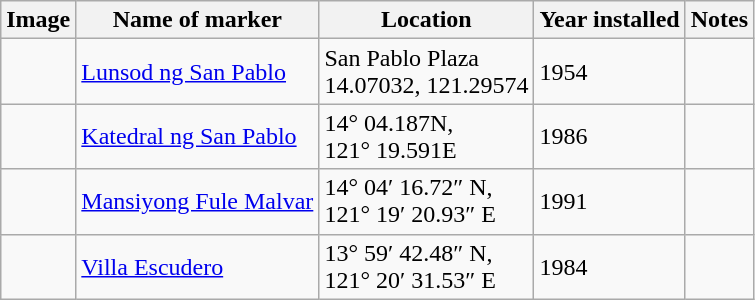<table class="wikitable">
<tr>
<th>Image</th>
<th>Name of marker</th>
<th>Location</th>
<th>Year installed</th>
<th>Notes</th>
</tr>
<tr>
<td></td>
<td><a href='#'>Lunsod ng San Pablo</a></td>
<td>San Pablo Plaza<br>14.07032, 121.29574</td>
<td>1954</td>
<td></td>
</tr>
<tr>
<td></td>
<td><a href='#'>Katedral ng San Pablo</a></td>
<td>14° 04.187N,<br>121° 19.591E</td>
<td>1986</td>
<td></td>
</tr>
<tr>
<td></td>
<td><a href='#'>Mansiyong Fule Malvar</a></td>
<td>14° 04′ 16.72″ N,<br>121° 19′ 20.93″ E</td>
<td>1991</td>
<td></td>
</tr>
<tr>
<td></td>
<td><a href='#'>Villa Escudero</a></td>
<td>13° 59′ 42.48″ N,<br>121° 20′ 31.53″ E</td>
<td>1984</td>
<td></td>
</tr>
</table>
